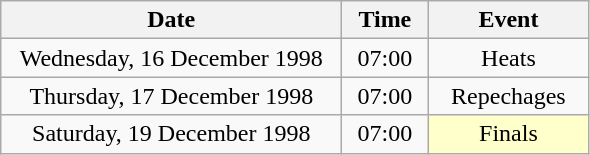<table class = "wikitable" style="text-align:center;">
<tr>
<th width=220>Date</th>
<th width=50>Time</th>
<th width=100>Event</th>
</tr>
<tr>
<td>Wednesday, 16 December 1998</td>
<td>07:00</td>
<td>Heats</td>
</tr>
<tr>
<td>Thursday, 17 December 1998</td>
<td>07:00</td>
<td>Repechages</td>
</tr>
<tr>
<td>Saturday, 19 December 1998</td>
<td>07:00</td>
<td bgcolor=ffffcc>Finals</td>
</tr>
</table>
